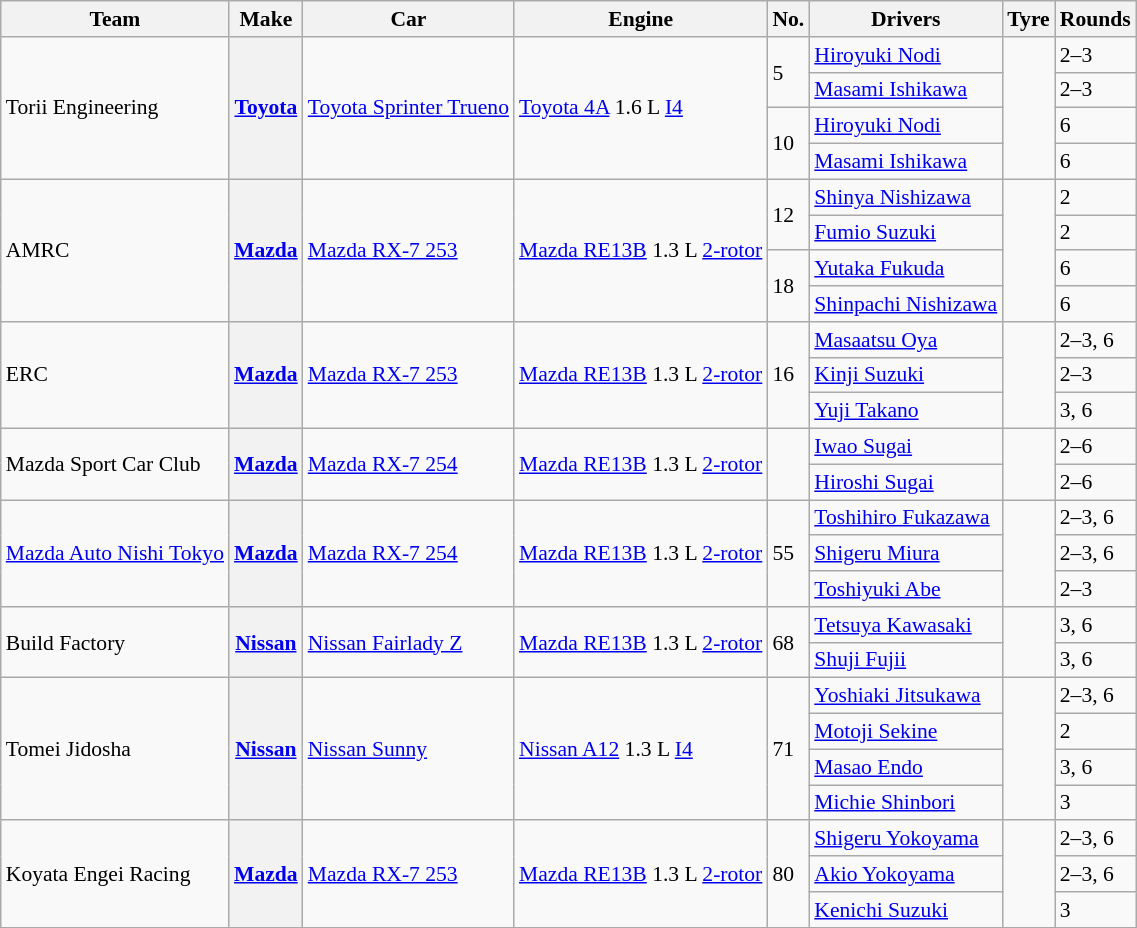<table class="wikitable" style="font-size: 90%;">
<tr>
<th>Team</th>
<th>Make</th>
<th>Car</th>
<th>Engine</th>
<th>No.</th>
<th>Drivers</th>
<th>Tyre</th>
<th>Rounds</th>
</tr>
<tr>
<td rowspan=4>Torii Engineering</td>
<th rowspan=4><a href='#'>Toyota</a></th>
<td rowspan=4><a href='#'>Toyota Sprinter Trueno</a></td>
<td rowspan=4><a href='#'>Toyota 4A</a> 1.6 L <a href='#'>I4</a></td>
<td rowspan=2>5</td>
<td> <a href='#'>Hiroyuki Nodi</a></td>
<td align=center rowspan=4></td>
<td>2–3</td>
</tr>
<tr>
<td> <a href='#'>Masami Ishikawa</a></td>
<td>2–3</td>
</tr>
<tr>
<td rowspan=2>10</td>
<td> <a href='#'>Hiroyuki Nodi</a></td>
<td>6</td>
</tr>
<tr>
<td> <a href='#'>Masami Ishikawa</a></td>
<td>6</td>
</tr>
<tr>
<td rowspan=4>AMRC</td>
<th rowspan=4><a href='#'>Mazda</a></th>
<td rowspan=4><a href='#'>Mazda RX-7 253</a></td>
<td rowspan=4><a href='#'>Mazda RE13B</a> 1.3 L <a href='#'>2-rotor</a></td>
<td rowspan=2>12</td>
<td> <a href='#'>Shinya Nishizawa</a></td>
<td align=center rowspan=4></td>
<td>2</td>
</tr>
<tr>
<td> <a href='#'>Fumio Suzuki</a></td>
<td>2</td>
</tr>
<tr>
<td rowspan=2>18</td>
<td> <a href='#'>Yutaka Fukuda</a></td>
<td>6</td>
</tr>
<tr>
<td> <a href='#'>Shinpachi Nishizawa</a></td>
<td>6</td>
</tr>
<tr>
<td rowspan=3>ERC</td>
<th rowspan=3><a href='#'>Mazda</a></th>
<td rowspan=3><a href='#'>Mazda RX-7 253</a></td>
<td rowspan=3><a href='#'>Mazda RE13B</a> 1.3 L <a href='#'>2-rotor</a></td>
<td rowspan=3>16</td>
<td> <a href='#'>Masaatsu Oya</a></td>
<td align=center rowspan=3></td>
<td>2–3, 6</td>
</tr>
<tr>
<td> <a href='#'>Kinji Suzuki</a></td>
<td>2–3</td>
</tr>
<tr>
<td> <a href='#'>Yuji Takano</a></td>
<td>3, 6</td>
</tr>
<tr>
<td rowspan=2>Mazda Sport Car Club</td>
<th rowspan=2><a href='#'>Mazda</a></th>
<td rowspan=2><a href='#'>Mazda RX-7 254</a></td>
<td rowspan=2><a href='#'>Mazda RE13B</a> 1.3 L <a href='#'>2-rotor</a></td>
<td rowspan=2></td>
<td> <a href='#'>Iwao Sugai</a></td>
<td align=center rowspan=2></td>
<td>2–6</td>
</tr>
<tr>
<td> <a href='#'>Hiroshi Sugai</a></td>
<td>2–6</td>
</tr>
<tr>
<td rowspan=3><a href='#'>Mazda Auto Nishi Tokyo</a></td>
<th rowspan=3><a href='#'>Mazda</a></th>
<td rowspan=3><a href='#'>Mazda RX-7 254</a></td>
<td rowspan=3><a href='#'>Mazda RE13B</a> 1.3 L <a href='#'>2-rotor</a></td>
<td rowspan=3>55</td>
<td> <a href='#'>Toshihiro Fukazawa</a></td>
<td align=center rowspan=3></td>
<td>2–3, 6</td>
</tr>
<tr>
<td> <a href='#'>Shigeru Miura</a></td>
<td>2–3, 6</td>
</tr>
<tr>
<td> <a href='#'>Toshiyuki Abe</a></td>
<td>2–3</td>
</tr>
<tr>
<td rowspan=2>Build Factory</td>
<th rowspan=2><a href='#'>Nissan</a></th>
<td rowspan=2><a href='#'>Nissan Fairlady Z</a></td>
<td rowspan=2><a href='#'>Mazda RE13B</a> 1.3 L <a href='#'>2-rotor</a></td>
<td rowspan=2>68</td>
<td> <a href='#'>Tetsuya Kawasaki</a></td>
<td align=center rowspan=2></td>
<td>3, 6</td>
</tr>
<tr>
<td> <a href='#'>Shuji Fujii</a></td>
<td>3, 6</td>
</tr>
<tr>
<td rowspan=4>Tomei Jidosha</td>
<th rowspan=4><a href='#'>Nissan</a></th>
<td rowspan=4><a href='#'>Nissan Sunny</a></td>
<td rowspan=4><a href='#'>Nissan A12</a> 1.3 L <a href='#'>I4</a></td>
<td rowspan=4>71</td>
<td> <a href='#'>Yoshiaki Jitsukawa</a></td>
<td align=center rowspan=4></td>
<td>2–3, 6</td>
</tr>
<tr>
<td> <a href='#'>Motoji Sekine</a></td>
<td>2</td>
</tr>
<tr>
<td> <a href='#'>Masao Endo</a></td>
<td>3, 6</td>
</tr>
<tr>
<td> <a href='#'>Michie Shinbori</a></td>
<td>3</td>
</tr>
<tr>
<td rowspan=3>Koyata Engei Racing</td>
<th rowspan=3><a href='#'>Mazda</a></th>
<td rowspan=3><a href='#'>Mazda RX-7 253</a></td>
<td rowspan=3><a href='#'>Mazda RE13B</a> 1.3 L <a href='#'>2-rotor</a></td>
<td rowspan=3>80</td>
<td> <a href='#'>Shigeru Yokoyama</a></td>
<td align=center rowspan=3></td>
<td>2–3, 6</td>
</tr>
<tr>
<td> <a href='#'>Akio Yokoyama</a></td>
<td>2–3, 6</td>
</tr>
<tr>
<td> <a href='#'>Kenichi Suzuki</a></td>
<td>3</td>
</tr>
<tr>
</tr>
</table>
